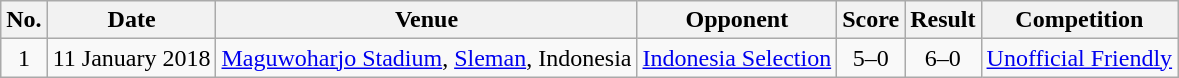<table class="wikitable sortable">
<tr>
<th scope="col">No.</th>
<th scope="col">Date</th>
<th scope="col">Venue</th>
<th scope="col">Opponent</th>
<th scope="col">Score</th>
<th scope="col">Result</th>
<th scope="col">Competition</th>
</tr>
<tr>
<td align="center">1</td>
<td>11 January 2018</td>
<td><a href='#'>Maguwoharjo Stadium</a>, <a href='#'>Sleman</a>, Indonesia</td>
<td><a href='#'>Indonesia Selection</a> </td>
<td align="center">5–0</td>
<td align="center">6–0</td>
<td><a href='#'>Unofficial Friendly</a></td>
</tr>
</table>
